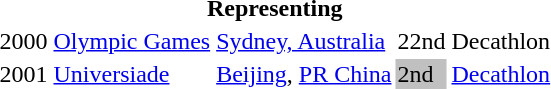<table>
<tr>
<th colspan="5">Representing </th>
</tr>
<tr>
<td>2000</td>
<td><a href='#'>Olympic Games</a></td>
<td><a href='#'>Sydney, Australia</a></td>
<td>22nd</td>
<td>Decathlon</td>
</tr>
<tr>
<td>2001</td>
<td><a href='#'>Universiade</a></td>
<td><a href='#'>Beijing</a>, <a href='#'>PR China</a></td>
<td bgcolor="silver">2nd</td>
<td><a href='#'>Decathlon</a></td>
</tr>
</table>
